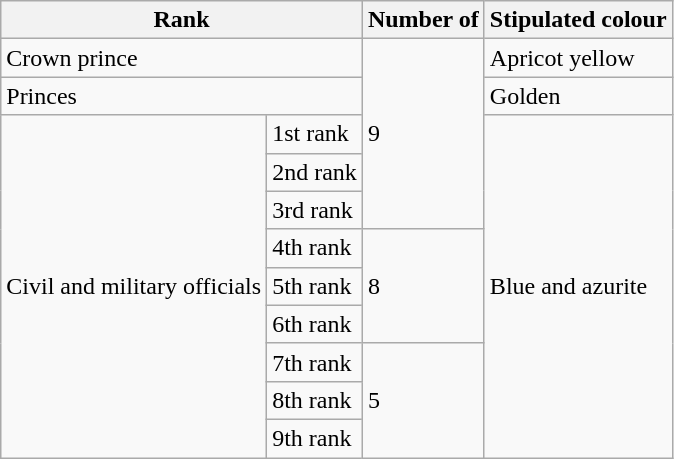<table class="wikitable">
<tr>
<th colspan="2">Rank</th>
<th>Number of <em></em></th>
<th>Stipulated colour</th>
</tr>
<tr>
<td colspan="2">Crown prince</td>
<td rowspan="5">9</td>
<td>Apricot yellow</td>
</tr>
<tr>
<td colspan="2">Princes</td>
<td>Golden</td>
</tr>
<tr>
<td rowspan="9">Civil and military officials</td>
<td>1st rank</td>
<td rowspan="9">Blue and azurite</td>
</tr>
<tr>
<td>2nd rank</td>
</tr>
<tr>
<td>3rd rank</td>
</tr>
<tr>
<td>4th rank</td>
<td rowspan="3">8</td>
</tr>
<tr>
<td>5th rank</td>
</tr>
<tr>
<td>6th rank</td>
</tr>
<tr>
<td>7th rank</td>
<td rowspan="3">5</td>
</tr>
<tr>
<td>8th rank</td>
</tr>
<tr>
<td>9th rank</td>
</tr>
</table>
